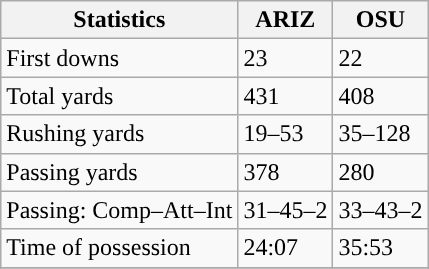<table class="wikitable" style="float: left;">
<tr>
<th>Statistics</th>
<th>ARIZ</th>
<th>OSU</th>
</tr>
<tr>
<td>First downs</td>
<td>23</td>
<td>22</td>
</tr>
<tr>
<td>Total yards</td>
<td>431</td>
<td>408</td>
</tr>
<tr>
<td>Rushing yards</td>
<td>19–53</td>
<td>35–128</td>
</tr>
<tr>
<td>Passing yards</td>
<td>378</td>
<td>280</td>
</tr>
<tr>
<td>Passing: Comp–Att–Int</td>
<td>31–45–2</td>
<td>33–43–2</td>
</tr>
<tr>
<td>Time of possession</td>
<td>24:07</td>
<td>35:53</td>
</tr>
<tr>
</tr>
</table>
